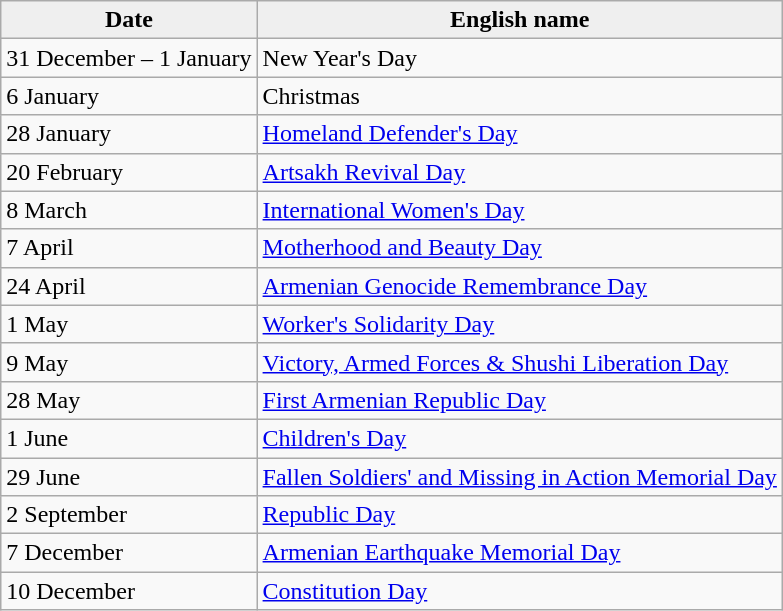<table class="wikitable">
<tr>
<th style="background:#efefef;">Date</th>
<th style="background:#efefef;">English name</th>
</tr>
<tr>
<td>31 December – 1 January</td>
<td>New Year's Day</td>
</tr>
<tr>
<td>6 January</td>
<td>Christmas</td>
</tr>
<tr>
<td>28 January</td>
<td><a href='#'>Homeland Defender's Day</a></td>
</tr>
<tr>
<td>20 February</td>
<td><a href='#'>Artsakh Revival Day</a></td>
</tr>
<tr>
<td>8 March</td>
<td><a href='#'>International Women's Day</a></td>
</tr>
<tr>
<td>7 April</td>
<td><a href='#'>Motherhood and Beauty Day</a></td>
</tr>
<tr>
<td>24 April</td>
<td><a href='#'>Armenian Genocide Remembrance Day</a></td>
</tr>
<tr>
<td>1 May</td>
<td><a href='#'>Worker's Solidarity Day</a></td>
</tr>
<tr>
<td>9 May</td>
<td><a href='#'>Victory, Armed Forces & Shushi Liberation Day</a></td>
</tr>
<tr>
<td>28 May</td>
<td><a href='#'>First Armenian Republic Day</a></td>
</tr>
<tr>
<td>1 June</td>
<td><a href='#'>Children's Day</a></td>
</tr>
<tr>
<td>29 June</td>
<td><a href='#'>Fallen Soldiers' and Missing in Action Memorial Day</a></td>
</tr>
<tr>
<td>2 September</td>
<td><a href='#'>Republic Day</a></td>
</tr>
<tr>
<td>7 December</td>
<td><a href='#'>Armenian Earthquake Memorial Day</a></td>
</tr>
<tr>
<td>10 December</td>
<td><a href='#'>Constitution Day</a></td>
</tr>
</table>
